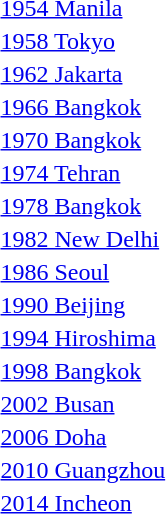<table>
<tr>
<td><a href='#'>1954 Manila</a></td>
<td></td>
<td></td>
<td></td>
</tr>
<tr>
<td><a href='#'>1958 Tokyo</a></td>
<td></td>
<td></td>
<td></td>
</tr>
<tr>
<td><a href='#'>1962 Jakarta</a></td>
<td></td>
<td></td>
<td></td>
</tr>
<tr>
<td><a href='#'>1966 Bangkok</a></td>
<td></td>
<td></td>
<td></td>
</tr>
<tr>
<td><a href='#'>1970 Bangkok</a></td>
<td></td>
<td></td>
<td></td>
</tr>
<tr>
<td><a href='#'>1974 Tehran</a></td>
<td></td>
<td></td>
<td></td>
</tr>
<tr>
<td><a href='#'>1978 Bangkok</a></td>
<td></td>
<td></td>
<td></td>
</tr>
<tr>
<td><a href='#'>1982 New Delhi</a></td>
<td></td>
<td></td>
<td></td>
</tr>
<tr>
<td><a href='#'>1986 Seoul</a></td>
<td></td>
<td></td>
<td></td>
</tr>
<tr>
<td><a href='#'>1990 Beijing</a></td>
<td></td>
<td></td>
<td></td>
</tr>
<tr>
<td><a href='#'>1994 Hiroshima</a></td>
<td></td>
<td></td>
<td></td>
</tr>
<tr>
<td><a href='#'>1998 Bangkok</a></td>
<td></td>
<td></td>
<td></td>
</tr>
<tr>
<td><a href='#'>2002 Busan</a></td>
<td></td>
<td></td>
<td></td>
</tr>
<tr>
<td rowspan=2><a href='#'>2006 Doha</a></td>
<td rowspan=2></td>
<td rowspan=2></td>
<td></td>
</tr>
<tr>
<td></td>
</tr>
<tr>
<td rowspan=2><a href='#'>2010 Guangzhou</a></td>
<td rowspan=2></td>
<td rowspan=2></td>
<td></td>
</tr>
<tr>
<td></td>
</tr>
<tr>
<td rowspan=2><a href='#'>2014 Incheon</a></td>
<td rowspan=2></td>
<td rowspan=2></td>
<td></td>
</tr>
<tr>
<td></td>
</tr>
</table>
